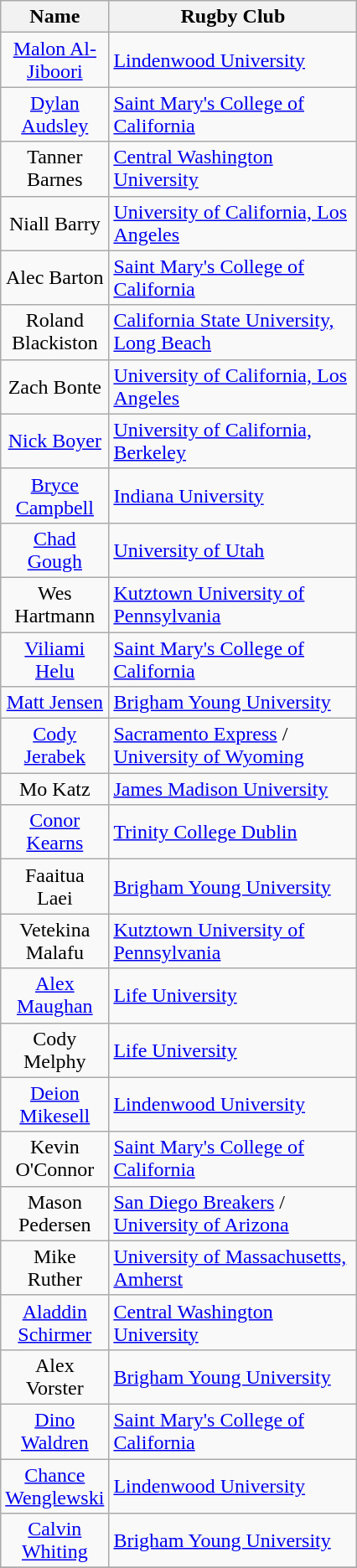<table class="wikitable sortable" style="text-align:center">
<tr>
<th width=70>Name</th>
<th width=190>Rugby Club</th>
</tr>
<tr>
<td><a href='#'>Malon Al-Jiboori</a></td>
<td align=left><a href='#'>Lindenwood University</a></td>
</tr>
<tr>
<td><a href='#'>Dylan Audsley</a></td>
<td align=left><a href='#'>Saint Mary's College of California</a></td>
</tr>
<tr>
<td>Tanner Barnes</td>
<td align=left><a href='#'>Central Washington University</a></td>
</tr>
<tr>
<td>Niall Barry</td>
<td align=left><a href='#'>University of California, Los Angeles</a></td>
</tr>
<tr>
<td>Alec Barton</td>
<td align=left><a href='#'>Saint Mary's College of California</a></td>
</tr>
<tr>
<td>Roland Blackiston</td>
<td align=left><a href='#'>California State University, Long Beach</a></td>
</tr>
<tr>
<td>Zach Bonte</td>
<td align=left><a href='#'>University of California, Los Angeles</a></td>
</tr>
<tr>
<td><a href='#'>Nick Boyer</a></td>
<td align=left><a href='#'>University of California, Berkeley</a></td>
</tr>
<tr>
<td><a href='#'>Bryce Campbell</a></td>
<td align=left><a href='#'>Indiana University</a></td>
</tr>
<tr>
<td><a href='#'>Chad Gough</a></td>
<td align=left><a href='#'>University of Utah</a></td>
</tr>
<tr>
<td>Wes Hartmann</td>
<td align=left><a href='#'>Kutztown University of Pennsylvania</a></td>
</tr>
<tr>
<td><a href='#'>Viliami Helu</a></td>
<td align=left><a href='#'>Saint Mary's College of California</a></td>
</tr>
<tr>
<td><a href='#'>Matt Jensen</a></td>
<td align=left><a href='#'>Brigham Young University</a></td>
</tr>
<tr>
<td><a href='#'>Cody Jerabek</a></td>
<td align=left><a href='#'>Sacramento Express</a> / <a href='#'>University of Wyoming</a></td>
</tr>
<tr>
<td>Mo Katz</td>
<td align=left><a href='#'>James Madison University</a></td>
</tr>
<tr>
<td><a href='#'>Conor Kearns</a></td>
<td align=left><a href='#'>Trinity College Dublin</a></td>
</tr>
<tr>
<td>Faaitua Laei</td>
<td align=left><a href='#'>Brigham Young University</a></td>
</tr>
<tr>
<td>Vetekina Malafu</td>
<td align=left><a href='#'>Kutztown University of Pennsylvania</a></td>
</tr>
<tr>
<td><a href='#'>Alex Maughan</a></td>
<td align=left><a href='#'>Life University</a></td>
</tr>
<tr>
<td>Cody Melphy</td>
<td align=left><a href='#'>Life University</a></td>
</tr>
<tr>
<td><a href='#'>Deion Mikesell</a></td>
<td align=left><a href='#'>Lindenwood University</a></td>
</tr>
<tr>
<td>Kevin O'Connor</td>
<td align=left><a href='#'>Saint Mary's College of California</a></td>
</tr>
<tr>
<td>Mason Pedersen</td>
<td align=left><a href='#'>San Diego Breakers</a> / <a href='#'>University of Arizona</a></td>
</tr>
<tr>
<td>Mike Ruther</td>
<td align=left><a href='#'>University of Massachusetts, Amherst</a></td>
</tr>
<tr>
<td><a href='#'>Aladdin Schirmer</a></td>
<td align=left><a href='#'>Central Washington University</a></td>
</tr>
<tr>
<td>Alex Vorster</td>
<td align=left><a href='#'>Brigham Young University</a></td>
</tr>
<tr>
<td><a href='#'>Dino Waldren</a></td>
<td align=left><a href='#'>Saint Mary's College of California</a></td>
</tr>
<tr>
<td><a href='#'>Chance Wenglewski</a></td>
<td align=left><a href='#'>Lindenwood University</a></td>
</tr>
<tr>
<td><a href='#'>Calvin Whiting</a></td>
<td align=left><a href='#'>Brigham Young University</a></td>
</tr>
<tr>
</tr>
</table>
